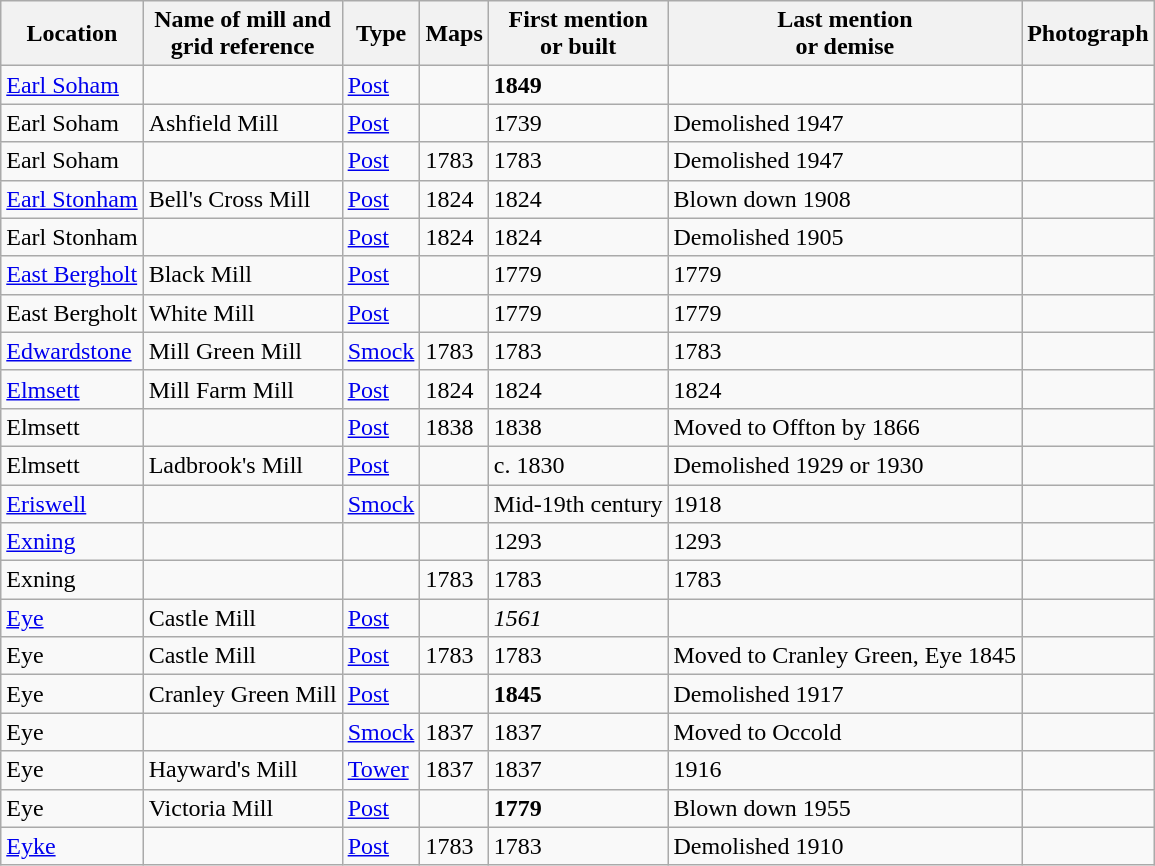<table class="wikitable">
<tr>
<th>Location</th>
<th>Name of mill and<br>grid reference</th>
<th>Type</th>
<th>Maps</th>
<th>First mention<br>or built</th>
<th>Last mention<br> or demise</th>
<th>Photograph</th>
</tr>
<tr>
<td><a href='#'>Earl Soham</a></td>
<td></td>
<td><a href='#'>Post</a></td>
<td></td>
<td><strong>1849</strong></td>
<td></td>
<td></td>
</tr>
<tr>
<td>Earl Soham</td>
<td>Ashfield Mill<br></td>
<td><a href='#'>Post</a></td>
<td></td>
<td>1739</td>
<td>Demolished 1947</td>
<td></td>
</tr>
<tr>
<td>Earl Soham</td>
<td></td>
<td><a href='#'>Post</a></td>
<td>1783</td>
<td>1783</td>
<td>Demolished 1947<br></td>
<td></td>
</tr>
<tr>
<td><a href='#'>Earl Stonham</a></td>
<td>Bell's Cross Mill<br></td>
<td><a href='#'>Post</a></td>
<td>1824</td>
<td>1824</td>
<td>Blown down 1908</td>
<td></td>
</tr>
<tr>
<td>Earl Stonham</td>
<td></td>
<td><a href='#'>Post</a></td>
<td>1824</td>
<td>1824</td>
<td>Demolished 1905</td>
<td></td>
</tr>
<tr>
<td><a href='#'>East Bergholt</a></td>
<td>Black Mill<br></td>
<td><a href='#'>Post</a></td>
<td></td>
<td>1779</td>
<td>1779</td>
<td></td>
</tr>
<tr>
<td>East Bergholt</td>
<td>White Mill<br></td>
<td><a href='#'>Post</a></td>
<td></td>
<td>1779</td>
<td>1779</td>
<td></td>
</tr>
<tr>
<td><a href='#'>Edwardstone</a></td>
<td>Mill Green Mill<br></td>
<td><a href='#'>Smock</a></td>
<td>1783</td>
<td>1783</td>
<td>1783</td>
<td></td>
</tr>
<tr>
<td><a href='#'>Elmsett</a></td>
<td>Mill Farm Mill<br></td>
<td><a href='#'>Post</a></td>
<td>1824</td>
<td>1824</td>
<td>1824</td>
<td></td>
</tr>
<tr>
<td>Elmsett</td>
<td></td>
<td><a href='#'>Post</a></td>
<td>1838</td>
<td>1838</td>
<td>Moved to Offton by 1866</td>
<td></td>
</tr>
<tr>
<td>Elmsett</td>
<td>Ladbrook's Mill<br></td>
<td><a href='#'>Post</a></td>
<td></td>
<td>c. 1830</td>
<td>Demolished 1929 or 1930<br></td>
<td></td>
</tr>
<tr>
<td><a href='#'>Eriswell</a></td>
<td></td>
<td><a href='#'>Smock</a></td>
<td></td>
<td>Mid-19th century</td>
<td>1918<br></td>
<td></td>
</tr>
<tr>
<td><a href='#'>Exning</a></td>
<td></td>
<td></td>
<td></td>
<td>1293</td>
<td>1293</td>
<td></td>
</tr>
<tr>
<td>Exning</td>
<td></td>
<td></td>
<td>1783</td>
<td>1783</td>
<td>1783</td>
<td></td>
</tr>
<tr>
<td><a href='#'>Eye</a></td>
<td>Castle Mill<br></td>
<td><a href='#'>Post</a></td>
<td></td>
<td><em>1561</em></td>
<td></td>
<td></td>
</tr>
<tr>
<td>Eye</td>
<td>Castle Mill<br></td>
<td><a href='#'>Post</a></td>
<td>1783</td>
<td>1783</td>
<td>Moved to Cranley Green, Eye 1845</td>
<td></td>
</tr>
<tr>
<td>Eye</td>
<td>Cranley Green Mill<br></td>
<td><a href='#'>Post</a></td>
<td></td>
<td><strong>1845</strong></td>
<td>Demolished 1917</td>
<td></td>
</tr>
<tr>
<td>Eye</td>
<td></td>
<td><a href='#'>Smock</a></td>
<td>1837</td>
<td>1837</td>
<td>Moved to Occold</td>
<td></td>
</tr>
<tr>
<td>Eye</td>
<td>Hayward's Mill<br></td>
<td><a href='#'>Tower</a></td>
<td>1837</td>
<td>1837</td>
<td>1916</td>
<td></td>
</tr>
<tr>
<td>Eye</td>
<td>Victoria Mill<br></td>
<td><a href='#'>Post</a></td>
<td></td>
<td><strong>1779</strong></td>
<td>Blown down 1955</td>
<td></td>
</tr>
<tr>
<td><a href='#'>Eyke</a></td>
<td></td>
<td><a href='#'>Post</a></td>
<td>1783</td>
<td>1783</td>
<td>Demolished 1910</td>
<td></td>
</tr>
</table>
